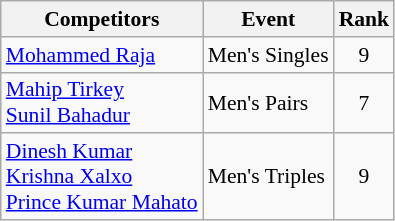<table class="wikitable" style="font-size:90%">
<tr>
<th>Competitors</th>
<th>Event</th>
<th>Rank</th>
</tr>
<tr>
<td><a href='#'>Mohammed Raja</a></td>
<td>Men's Singles</td>
<td align=center>9</td>
</tr>
<tr>
<td><a href='#'>Mahip Tirkey</a><br><a href='#'>Sunil Bahadur</a></td>
<td>Men's Pairs</td>
<td align=center>7</td>
</tr>
<tr>
<td><a href='#'>Dinesh Kumar</a><br><a href='#'>Krishna Xalxo</a><br><a href='#'>Prince Kumar Mahato</a></td>
<td>Men's Triples</td>
<td align=center>9</td>
</tr>
</table>
